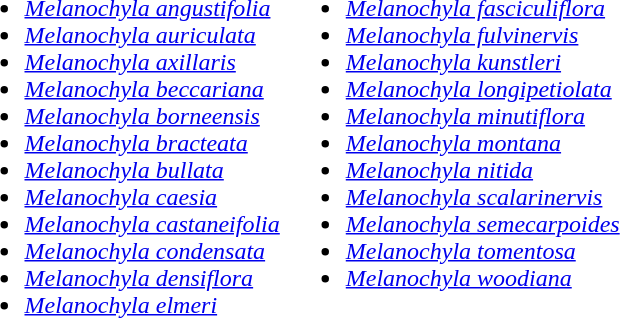<table>
<tr valign=top>
<td><br><ul><li><em><a href='#'>Melanochyla angustifolia</a></em> </li><li><em><a href='#'>Melanochyla auriculata</a></em> </li><li><em><a href='#'>Melanochyla axillaris</a></em> </li><li><em><a href='#'>Melanochyla beccariana</a></em> </li><li><em><a href='#'>Melanochyla borneensis</a></em> </li><li><em><a href='#'>Melanochyla bracteata</a></em> </li><li><em><a href='#'>Melanochyla bullata</a></em> </li><li><em><a href='#'>Melanochyla caesia</a></em> </li><li><em><a href='#'>Melanochyla castaneifolia</a></em> </li><li><em><a href='#'>Melanochyla condensata</a></em> </li><li><em><a href='#'>Melanochyla densiflora</a></em> </li><li><em><a href='#'>Melanochyla elmeri</a></em> </li></ul></td>
<td><br><ul><li><em><a href='#'>Melanochyla fasciculiflora</a></em> </li><li><em><a href='#'>Melanochyla fulvinervis</a></em> </li><li><em><a href='#'>Melanochyla kunstleri</a></em> </li><li><em><a href='#'>Melanochyla longipetiolata</a></em> </li><li><em><a href='#'>Melanochyla minutiflora</a></em> </li><li><em><a href='#'>Melanochyla montana</a></em> </li><li><em><a href='#'>Melanochyla nitida</a></em> </li><li><em><a href='#'>Melanochyla scalarinervis</a></em> </li><li><em><a href='#'>Melanochyla semecarpoides</a></em> </li><li><em><a href='#'>Melanochyla tomentosa</a></em> </li><li><em><a href='#'>Melanochyla woodiana</a></em> </li></ul></td>
</tr>
</table>
